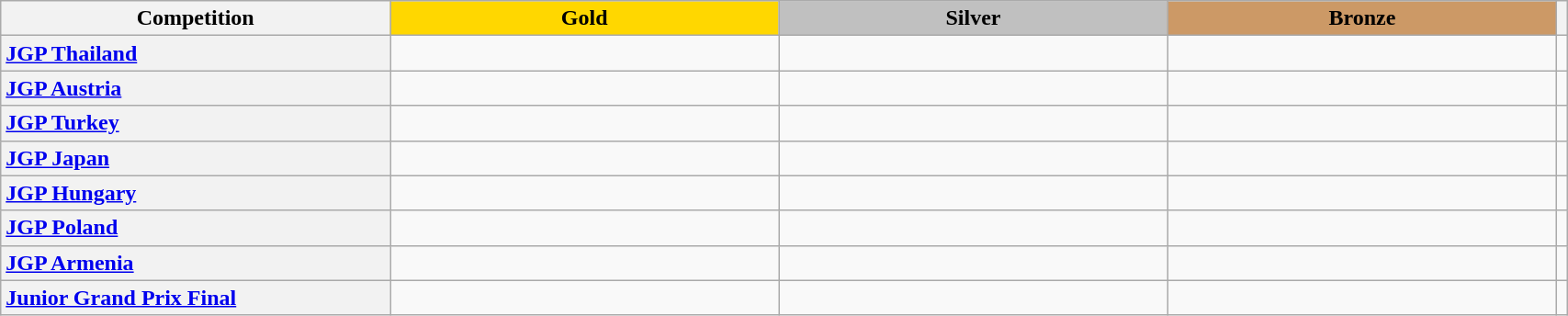<table class="wikitable unsortable" style="text-align:left; width:90%">
<tr>
<th scope="col" style="text-align:center; width:25%">Competition</th>
<td scope="col" style="text-align:center; width:25%; background:gold"><strong>Gold</strong></td>
<td scope="col" style="text-align:center; width:25%; background:silver"><strong>Silver</strong></td>
<td scope="col" style="text-align:center; width:25%; background:#c96"><strong>Bronze</strong></td>
<th scope="col" style="text-align:center"></th>
</tr>
<tr>
<th scope="row" style="text-align:left"> <a href='#'>JGP Thailand</a></th>
<td></td>
<td></td>
<td></td>
<td></td>
</tr>
<tr>
<th scope="row" style="text-align:left"> <a href='#'>JGP Austria</a></th>
<td></td>
<td></td>
<td></td>
<td></td>
</tr>
<tr>
<th scope="row" style="text-align:left"> <a href='#'>JGP Turkey</a></th>
<td></td>
<td></td>
<td></td>
<td></td>
</tr>
<tr>
<th scope="row" style="text-align:left"> <a href='#'>JGP Japan</a></th>
<td></td>
<td></td>
<td></td>
<td></td>
</tr>
<tr>
<th scope="row" style="text-align:left"> <a href='#'>JGP Hungary</a></th>
<td></td>
<td></td>
<td></td>
<td></td>
</tr>
<tr>
<th scope="row" style="text-align:left"> <a href='#'>JGP Poland</a></th>
<td></td>
<td></td>
<td></td>
<td></td>
</tr>
<tr>
<th scope="row" style="text-align:left"> <a href='#'>JGP Armenia</a></th>
<td></td>
<td></td>
<td></td>
<td></td>
</tr>
<tr>
<th scope="row" style="text-align:left"> <a href='#'>Junior Grand Prix Final</a></th>
<td></td>
<td></td>
<td></td>
<td></td>
</tr>
</table>
